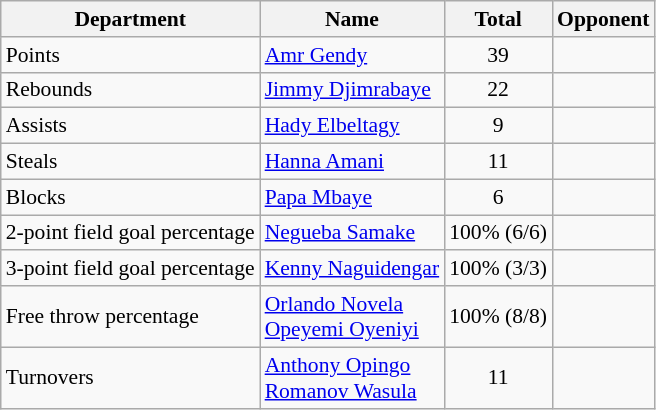<table class=wikitable style="font-size:90%;">
<tr>
<th>Department</th>
<th>Name</th>
<th>Total</th>
<th>Opponent</th>
</tr>
<tr>
<td>Points</td>
<td> <a href='#'>Amr Gendy</a></td>
<td align=center>39</td>
<td></td>
</tr>
<tr>
<td>Rebounds</td>
<td> <a href='#'>Jimmy Djimrabaye</a></td>
<td align=center>22</td>
<td></td>
</tr>
<tr>
<td>Assists</td>
<td> <a href='#'>Hady Elbeltagy</a></td>
<td align=center>9</td>
<td></td>
</tr>
<tr>
<td>Steals</td>
<td> <a href='#'>Hanna Amani</a></td>
<td align=center>11</td>
<td></td>
</tr>
<tr>
<td>Blocks</td>
<td> <a href='#'>Papa Mbaye</a></td>
<td align=center>6</td>
<td></td>
</tr>
<tr>
<td>2-point field goal percentage</td>
<td> <a href='#'>Negueba Samake</a></td>
<td align=center>100% (6/6)</td>
<td></td>
</tr>
<tr>
<td>3-point field goal percentage</td>
<td> <a href='#'>Kenny Naguidengar</a></td>
<td align=center>100% (3/3)</td>
<td></td>
</tr>
<tr>
<td>Free throw percentage</td>
<td> <a href='#'>Orlando Novela</a><br> <a href='#'>Opeyemi Oyeniyi</a></td>
<td align=center>100% (8/8)</td>
<td><br></td>
</tr>
<tr>
<td>Turnovers</td>
<td> <a href='#'>Anthony Opingo</a><br> <a href='#'>Romanov Wasula</a></td>
<td align=center>11</td>
<td><br></td>
</tr>
</table>
